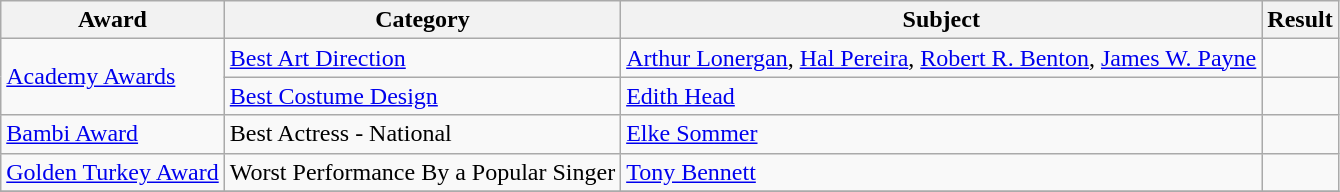<table class="wikitable">
<tr>
<th>Award</th>
<th>Category</th>
<th>Subject</th>
<th>Result</th>
</tr>
<tr>
<td rowspan=2><a href='#'>Academy Awards</a></td>
<td><a href='#'>Best Art Direction</a></td>
<td><a href='#'>Arthur Lonergan</a>, <a href='#'>Hal Pereira</a>, <a href='#'>Robert R. Benton</a>, <a href='#'>James W. Payne</a></td>
<td></td>
</tr>
<tr>
<td><a href='#'>Best Costume Design</a></td>
<td><a href='#'>Edith Head</a></td>
<td></td>
</tr>
<tr>
<td><a href='#'>Bambi Award</a></td>
<td>Best Actress - National</td>
<td><a href='#'>Elke Sommer</a></td>
<td></td>
</tr>
<tr>
<td><a href='#'>Golden Turkey Award</a></td>
<td>Worst Performance By a Popular Singer</td>
<td><a href='#'>Tony Bennett</a></td>
<td></td>
</tr>
<tr>
</tr>
</table>
